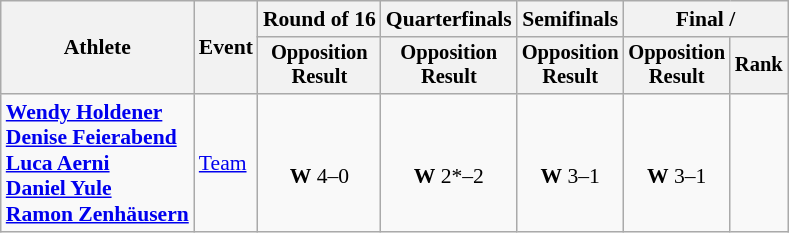<table class="wikitable" style="font-size:90%">
<tr>
<th rowspan="2">Athlete</th>
<th rowspan="2">Event</th>
<th>Round of 16</th>
<th>Quarterfinals</th>
<th>Semifinals</th>
<th colspan=2>Final / </th>
</tr>
<tr style="font-size:95%">
<th>Opposition<br>Result</th>
<th>Opposition<br>Result</th>
<th>Opposition<br>Result</th>
<th>Opposition<br>Result</th>
<th>Rank</th>
</tr>
<tr align=center>
<td align="left"><strong><a href='#'>Wendy Holdener</a><br><a href='#'>Denise Feierabend</a><br><a href='#'>Luca Aerni</a><br><a href='#'>Daniel Yule</a><br><a href='#'>Ramon Zenhäusern</a></strong></td>
<td align="left"><a href='#'>Team</a></td>
<td><br> <strong>W</strong> 4–0</td>
<td><br> <strong>W</strong> 2*–2</td>
<td><br> <strong>W</strong> 3–1</td>
<td><br> <strong>W</strong> 3–1</td>
<td></td>
</tr>
</table>
